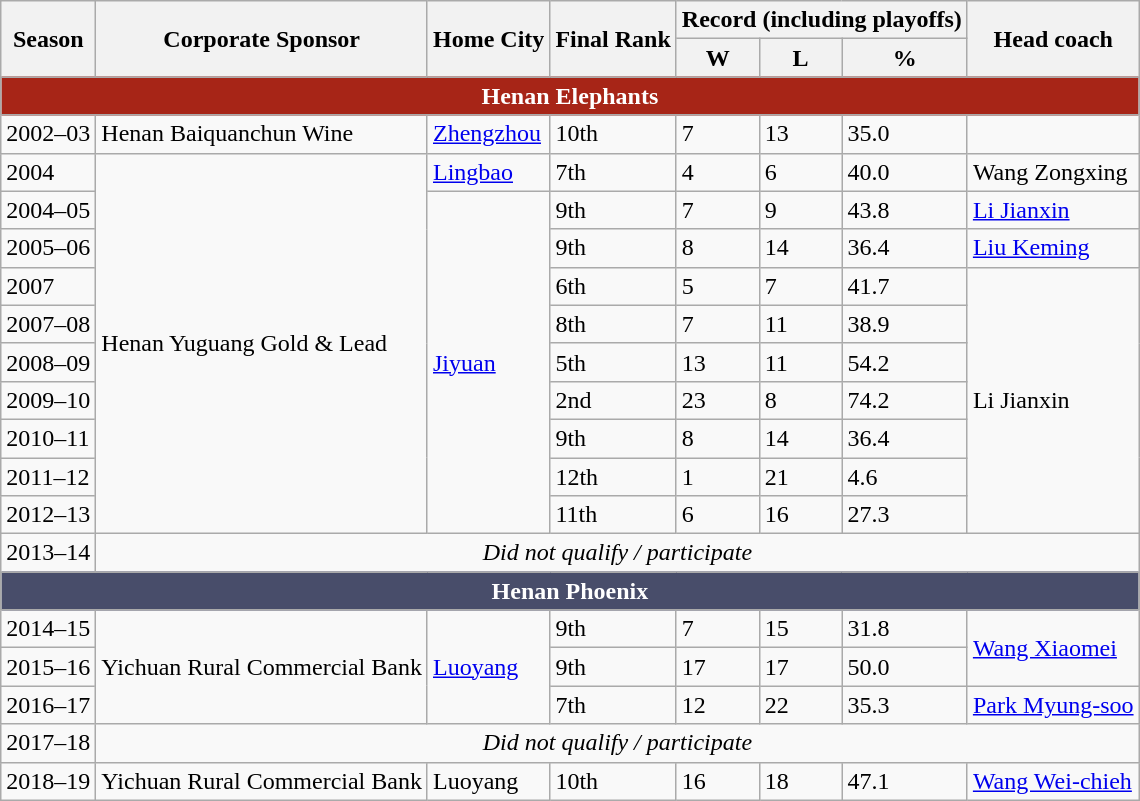<table class="wikitable sortable">
<tr>
<th rowspan=2>Season</th>
<th rowspan=2>Corporate Sponsor</th>
<th rowspan=2>Home City</th>
<th rowspan=2>Final Rank</th>
<th colspan=3>Record (including playoffs)</th>
<th rowspan=2>Head coach</th>
</tr>
<tr>
<th>W</th>
<th>L</th>
<th>%</th>
</tr>
<tr>
<th colspan=8  style="background:#a72517; color:white;">Henan Elephants</th>
</tr>
<tr>
<td>2002–03</td>
<td>Henan Baiquanchun Wine</td>
<td><a href='#'>Zhengzhou</a></td>
<td>10th</td>
<td>7</td>
<td>13</td>
<td>35.0</td>
<td></td>
</tr>
<tr>
<td>2004</td>
<td rowspan=10>Henan Yuguang Gold & Lead</td>
<td><a href='#'>Lingbao</a></td>
<td>7th</td>
<td>4</td>
<td>6</td>
<td>40.0</td>
<td> Wang Zongxing</td>
</tr>
<tr>
<td>2004–05</td>
<td rowspan=9><a href='#'>Jiyuan</a></td>
<td>9th</td>
<td>7</td>
<td>9</td>
<td>43.8</td>
<td> <a href='#'>Li Jianxin</a></td>
</tr>
<tr>
<td>2005–06</td>
<td>9th</td>
<td>8</td>
<td>14</td>
<td>36.4</td>
<td> <a href='#'>Liu Keming</a></td>
</tr>
<tr>
<td>2007</td>
<td>6th</td>
<td>5</td>
<td>7</td>
<td>41.7</td>
<td rowspan=7> Li Jianxin</td>
</tr>
<tr>
<td>2007–08</td>
<td>8th</td>
<td>7</td>
<td>11</td>
<td>38.9</td>
</tr>
<tr>
<td>2008–09</td>
<td>5th</td>
<td>13</td>
<td>11</td>
<td>54.2</td>
</tr>
<tr>
<td>2009–10</td>
<td>2nd</td>
<td>23</td>
<td>8</td>
<td>74.2</td>
</tr>
<tr>
<td>2010–11</td>
<td>9th</td>
<td>8</td>
<td>14</td>
<td>36.4</td>
</tr>
<tr>
<td>2011–12</td>
<td>12th</td>
<td>1</td>
<td>21</td>
<td>4.6</td>
</tr>
<tr>
<td>2012–13</td>
<td>11th</td>
<td>6</td>
<td>16</td>
<td>27.3</td>
</tr>
<tr>
<td>2013–14</td>
<td colspan=7, align=middle><em>Did not qualify / participate</em></td>
</tr>
<tr>
<th colspan=8  style="background:#484d6a; color:white;">Henan Phoenix</th>
</tr>
<tr>
<td>2014–15</td>
<td rowspan=3>Yichuan Rural Commercial Bank</td>
<td rowspan=3><a href='#'>Luoyang</a></td>
<td>9th</td>
<td>7</td>
<td>15</td>
<td>31.8</td>
<td rowspan=2> <a href='#'>Wang Xiaomei</a></td>
</tr>
<tr>
<td>2015–16</td>
<td>9th</td>
<td>17</td>
<td>17</td>
<td>50.0</td>
</tr>
<tr>
<td>2016–17</td>
<td>7th</td>
<td>12</td>
<td>22</td>
<td>35.3</td>
<td> <a href='#'>Park Myung-soo</a></td>
</tr>
<tr>
<td>2017–18</td>
<td colspan=7, align=middle><em>Did not qualify / participate</em></td>
</tr>
<tr>
<td>2018–19</td>
<td>Yichuan Rural Commercial Bank</td>
<td>Luoyang</td>
<td>10th</td>
<td>16</td>
<td>18</td>
<td>47.1</td>
<td> <a href='#'>Wang Wei-chieh</a></td>
</tr>
</table>
